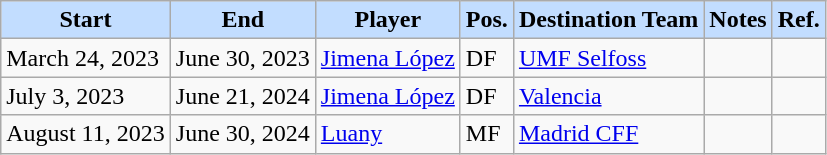<table class="wikitable" style="text-align:left;">
<tr>
<th style="background:#c2ddff">Start</th>
<th style="background:#c2ddff">End</th>
<th style="background:#c2ddff">Player</th>
<th style="background:#c2ddff">Pos.</th>
<th style="background:#c2ddff">Destination Team</th>
<th style="background:#c2ddff">Notes</th>
<th style="background:#c2ddff">Ref.</th>
</tr>
<tr>
<td style="white-space: nowrap;">March 24, 2023</td>
<td style="white-space: nowrap;">June 30, 2023</td>
<td style="white-space: nowrap;"> <a href='#'>Jimena López</a></td>
<td>DF</td>
<td style="white-space: nowrap;"> <a href='#'>UMF Selfoss</a></td>
<td></td>
<td></td>
</tr>
<tr>
<td style="white-space: nowrap;">July 3, 2023</td>
<td style="white-space: nowrap;">June 21, 2024</td>
<td style="white-space: nowrap;"> <a href='#'>Jimena López</a></td>
<td>DF</td>
<td style="white-space: nowrap;"> <a href='#'>Valencia</a></td>
<td></td>
<td></td>
</tr>
<tr>
<td style="white-space: nowrap;">August 11, 2023</td>
<td style="white-space: nowrap;">June 30, 2024</td>
<td style="white-space: nowrap;"> <a href='#'>Luany</a></td>
<td>MF</td>
<td style="white-space: nowrap;"> <a href='#'>Madrid CFF</a></td>
<td></td>
<td></td>
</tr>
</table>
